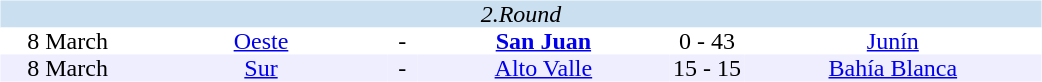<table width=700>
<tr>
<td width=700 valign="top"><br><table border=0 cellspacing=0 cellpadding=0 style="font-size: 100%; border-collapse: collapse;" width=100%>
<tr bgcolor="#CADFF0">
<td style="font-size:100%"; align="center" colspan="6"><em>2.Round</em></td>
</tr>
<tr align=center bgcolor=#FFFFFF>
<td width=90>8 March</td>
<td width=170><a href='#'>Oeste</a></td>
<td width=20>-</td>
<td width=170><strong><a href='#'>San Juan</a></strong></td>
<td width=50>0 - 43</td>
<td width=200><a href='#'>Junín</a></td>
</tr>
<tr align=center bgcolor=#EEEEFF>
<td width=90>8 March</td>
<td width=170><a href='#'>Sur</a></td>
<td width=20>-</td>
<td width=170><a href='#'>Alto Valle</a></td>
<td width=50>15 - 15</td>
<td width=200><a href='#'>Bahía Blanca</a></td>
</tr>
</table>
</td>
</tr>
</table>
